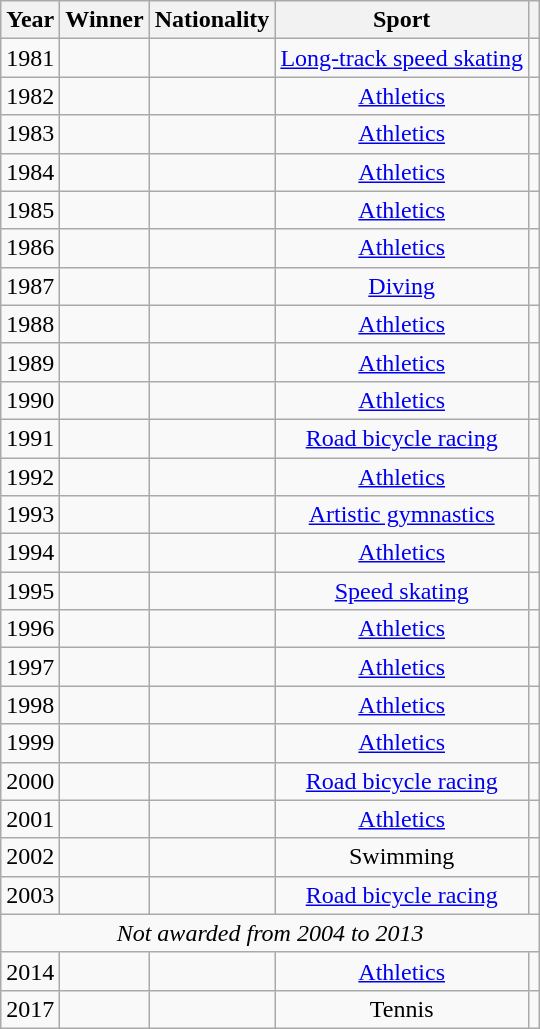<table class="sortable wikitable" style="text-align:center;">
<tr>
<th>Year</th>
<th>Winner</th>
<th>Nationality</th>
<th>Sport</th>
<th class="unsortable"></th>
</tr>
<tr>
<td>1981</td>
<td></td>
<td></td>
<td><a href='#'>Long-track speed skating</a></td>
<td></td>
</tr>
<tr>
<td>1982</td>
<td></td>
<td></td>
<td><a href='#'>Athletics</a></td>
<td></td>
</tr>
<tr>
<td>1983</td>
<td></td>
<td></td>
<td><a href='#'>Athletics</a></td>
<td></td>
</tr>
<tr>
<td>1984</td>
<td></td>
<td></td>
<td><a href='#'>Athletics</a></td>
<td></td>
</tr>
<tr>
<td>1985</td>
<td></td>
<td></td>
<td><a href='#'>Athletics</a></td>
<td></td>
</tr>
<tr>
<td>1986</td>
<td></td>
<td></td>
<td><a href='#'>Athletics</a></td>
<td></td>
</tr>
<tr>
<td>1987</td>
<td></td>
<td></td>
<td><a href='#'>Diving</a></td>
<td></td>
</tr>
<tr>
<td>1988</td>
<td></td>
<td></td>
<td><a href='#'>Athletics</a></td>
<td></td>
</tr>
<tr>
<td>1989</td>
<td></td>
<td></td>
<td><a href='#'>Athletics</a></td>
<td></td>
</tr>
<tr>
<td>1990</td>
<td></td>
<td></td>
<td><a href='#'>Athletics</a></td>
<td></td>
</tr>
<tr>
<td>1991</td>
<td></td>
<td></td>
<td><a href='#'>Road bicycle racing</a></td>
<td></td>
</tr>
<tr>
<td>1992</td>
<td></td>
<td></td>
<td><a href='#'>Athletics</a></td>
<td></td>
</tr>
<tr>
<td>1993</td>
<td></td>
<td></td>
<td><a href='#'>Artistic gymnastics</a></td>
<td></td>
</tr>
<tr>
<td>1994</td>
<td></td>
<td></td>
<td><a href='#'>Athletics</a></td>
<td></td>
</tr>
<tr>
<td>1995</td>
<td></td>
<td></td>
<td><a href='#'>Speed skating</a></td>
<td></td>
</tr>
<tr>
<td>1996</td>
<td></td>
<td></td>
<td><a href='#'>Athletics</a></td>
<td></td>
</tr>
<tr>
<td>1997</td>
<td></td>
<td></td>
<td><a href='#'>Athletics</a></td>
<td></td>
</tr>
<tr>
<td>1998</td>
<td></td>
<td></td>
<td><a href='#'>Athletics</a></td>
<td></td>
</tr>
<tr>
<td>1999</td>
<td></td>
<td></td>
<td><a href='#'>Athletics</a></td>
<td></td>
</tr>
<tr>
<td>2000</td>
<td></td>
<td></td>
<td><a href='#'>Road bicycle racing</a></td>
<td></td>
</tr>
<tr>
<td>2001</td>
<td></td>
<td></td>
<td><a href='#'>Athletics</a></td>
<td></td>
</tr>
<tr>
<td>2002</td>
<td></td>
<td></td>
<td>Swimming</td>
<td></td>
</tr>
<tr>
<td>2003</td>
<td></td>
<td></td>
<td><a href='#'>Road bicycle racing</a></td>
<td></td>
</tr>
<tr>
<td colspan=5><em>Not awarded from 2004 to 2013</em></td>
</tr>
<tr>
<td>2014</td>
<td></td>
<td></td>
<td><a href='#'>Athletics</a></td>
<td></td>
</tr>
<tr>
<td>2017</td>
<td></td>
<td></td>
<td>Tennis</td>
<td></td>
</tr>
</table>
